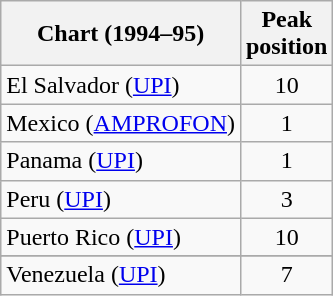<table class="wikitable sortable">
<tr>
<th>Chart (1994–95)</th>
<th>Peak<br>position</th>
</tr>
<tr>
<td>El Salvador (<a href='#'>UPI</a>)</td>
<td align="center">10</td>
</tr>
<tr>
<td>Mexico (<a href='#'>AMPROFON</a>)</td>
<td align="center">1</td>
</tr>
<tr>
<td>Panama (<a href='#'>UPI</a>)</td>
<td align="center">1</td>
</tr>
<tr>
<td>Peru (<a href='#'>UPI</a>)</td>
<td align="center">3</td>
</tr>
<tr>
<td>Puerto Rico (<a href='#'>UPI</a>)</td>
<td align="center">10</td>
</tr>
<tr>
</tr>
<tr>
</tr>
<tr>
<td>Venezuela (<a href='#'>UPI</a>)</td>
<td align="center">7</td>
</tr>
</table>
